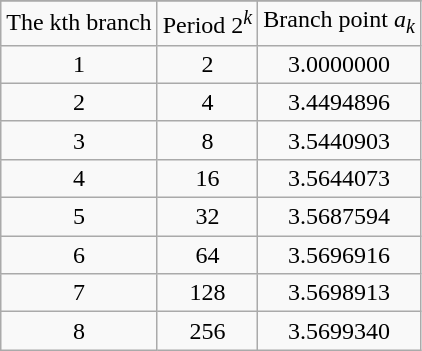<table class="wikitable floatright" style="text-align:center;">
<tr>
</tr>
<tr>
<td>The kth branch</td>
<td>Period 2<sup><em>k</em></sup></td>
<td>Branch point <em>a<sub>k</sub></em></td>
</tr>
<tr>
<td>1</td>
<td>2</td>
<td>3.0000000</td>
</tr>
<tr>
<td>2</td>
<td>4</td>
<td>3.4494896</td>
</tr>
<tr>
<td>3</td>
<td>8</td>
<td>3.5440903</td>
</tr>
<tr>
<td>4</td>
<td>16</td>
<td>3.5644073</td>
</tr>
<tr>
<td>5</td>
<td>32</td>
<td>3.5687594</td>
</tr>
<tr>
<td>6</td>
<td>64</td>
<td>3.5696916</td>
</tr>
<tr>
<td>7</td>
<td>128</td>
<td>3.5698913</td>
</tr>
<tr>
<td>8</td>
<td>256</td>
<td>3.5699340</td>
</tr>
</table>
